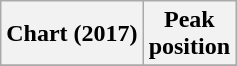<table class="wikitable sortable plainrowheaders" style="text-align:center">
<tr>
<th scope="col">Chart (2017)</th>
<th scope="col">Peak<br> position</th>
</tr>
<tr>
</tr>
</table>
